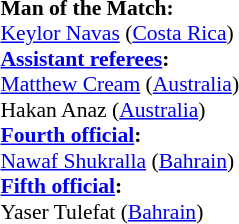<table width=50% style="font-size:90%">
<tr>
<td><br><strong>Man of the Match:</strong>
<br><a href='#'>Keylor Navas</a> (<a href='#'>Costa Rica</a>)<br><strong><a href='#'>Assistant referees</a>:</strong>
<br><a href='#'>Matthew Cream</a> (<a href='#'>Australia</a>)
<br>Hakan Anaz (<a href='#'>Australia</a>)
<br><strong><a href='#'>Fourth official</a>:</strong>
<br><a href='#'>Nawaf Shukralla</a> (<a href='#'>Bahrain</a>)
<br><strong><a href='#'>Fifth official</a>:</strong>
<br>Yaser Tulefat (<a href='#'>Bahrain</a>)</td>
</tr>
</table>
